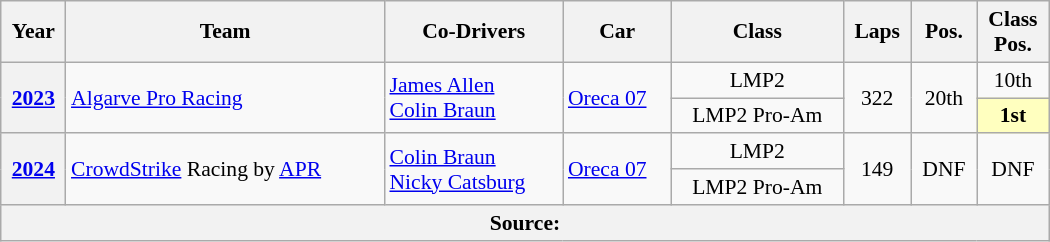<table class="wikitable" style="text-align:center; font-size:90%; width:700px">
<tr>
<th>Year</th>
<th>Team</th>
<th>Co-Drivers</th>
<th>Car</th>
<th>Class</th>
<th>Laps</th>
<th>Pos.</th>
<th>Class<br>Pos.</th>
</tr>
<tr>
<th rowspan="2"><a href='#'>2023</a></th>
<td align="left" rowspan="2"> <a href='#'>Algarve Pro Racing</a></td>
<td align="left" rowspan="2"> <a href='#'>James Allen</a><br> <a href='#'>Colin Braun</a></td>
<td align="left" rowspan="2"><a href='#'>Oreca 07</a></td>
<td>LMP2</td>
<td rowspan="2">322</td>
<td rowspan="2">20th</td>
<td>10th</td>
</tr>
<tr>
<td>LMP2 Pro-Am</td>
<td style="background:#FFFFBF;"><strong>1st</strong></td>
</tr>
<tr>
<th rowspan="2"><a href='#'>2024</a></th>
<td rowspan="2" align="left"> <a href='#'>CrowdStrike</a> Racing by <a href='#'>APR</a></td>
<td rowspan="2" align="left"> <a href='#'>Colin Braun</a><br> <a href='#'>Nicky Catsburg</a></td>
<td rowspan="2" align="left"><a href='#'>Oreca 07</a></td>
<td>LMP2</td>
<td rowspan="2">149</td>
<td rowspan="2">DNF</td>
<td rowspan="2">DNF</td>
</tr>
<tr>
<td>LMP2 Pro-Am</td>
</tr>
<tr>
<th colspan="8">Source:</th>
</tr>
</table>
